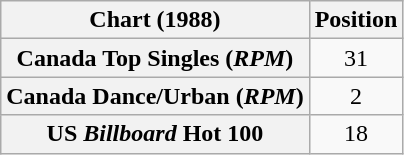<table class="wikitable sortable plainrowheaders" style="text-align:center">
<tr>
<th>Chart (1988)</th>
<th>Position</th>
</tr>
<tr>
<th scope="row">Canada Top Singles (<em>RPM</em>)</th>
<td>31</td>
</tr>
<tr>
<th scope="row">Canada Dance/Urban (<em>RPM</em>)</th>
<td>2</td>
</tr>
<tr>
<th scope="row">US <em>Billboard</em> Hot 100</th>
<td>18</td>
</tr>
</table>
